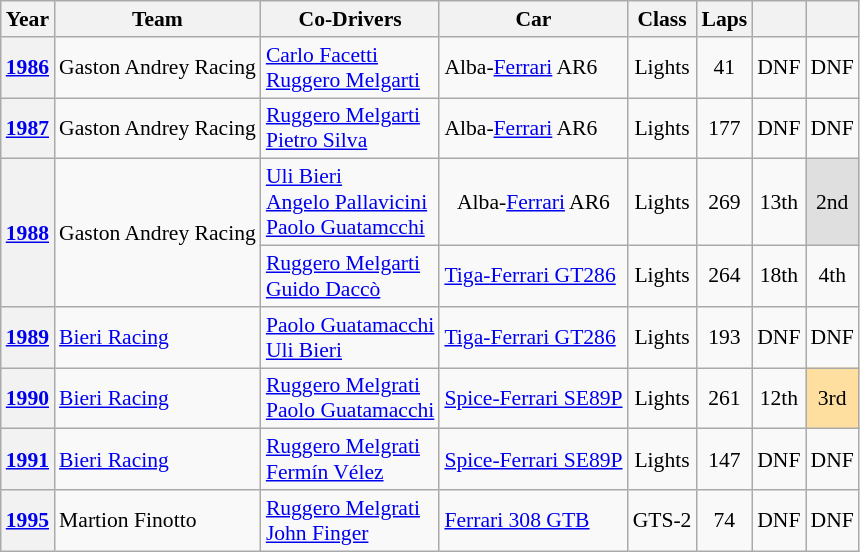<table class="wikitable" style="text-align:center; font-size:90%">
<tr>
<th>Year</th>
<th>Team</th>
<th>Co-Drivers</th>
<th>Car</th>
<th>Class</th>
<th>Laps</th>
<th></th>
<th></th>
</tr>
<tr>
<th><a href='#'>1986</a></th>
<td align="left"> Gaston Andrey Racing</td>
<td align="left"> <a href='#'>Carlo Facetti</a><br> <a href='#'>Ruggero Melgarti</a></td>
<td align="left">Alba-<a href='#'>Ferrari</a> AR6</td>
<td>Lights</td>
<td>41</td>
<td>DNF</td>
<td>DNF</td>
</tr>
<tr>
<th><a href='#'>1987</a></th>
<td align="left"> Gaston Andrey Racing</td>
<td align="left"> <a href='#'>Ruggero Melgarti</a><br> <a href='#'>Pietro Silva</a></td>
<td align="left">Alba-<a href='#'>Ferrari</a> AR6</td>
<td>Lights</td>
<td>177</td>
<td>DNF</td>
<td>DNF</td>
</tr>
<tr>
<th rowspan=2><a href='#'>1988</a></th>
<td rowspan=2> Gaston Andrey Racing</td>
<td align="left"> <a href='#'>Uli Bieri</a><br> <a href='#'>Angelo Pallavicini</a><br> <a href='#'>Paolo Guatamcchi</a></td>
<td align"left">Alba-<a href='#'>Ferrari</a> AR6</td>
<td>Lights</td>
<td>269</td>
<td>13th</td>
<td style="background:#dfdfdf;">2nd</td>
</tr>
<tr>
<td align="left"> <a href='#'>Ruggero Melgarti</a><br> <a href='#'>Guido Daccò</a></td>
<td align="left"><a href='#'>Tiga-Ferrari GT286</a></td>
<td>Lights</td>
<td>264</td>
<td>18th</td>
<td>4th</td>
</tr>
<tr>
<th><a href='#'>1989</a></th>
<td align="left"> <a href='#'>Bieri Racing</a></td>
<td align="left"> <a href='#'>Paolo Guatamacchi</a><br> <a href='#'>Uli Bieri</a></td>
<td align="left"><a href='#'>Tiga-Ferrari GT286</a></td>
<td>Lights</td>
<td>193</td>
<td>DNF</td>
<td>DNF</td>
</tr>
<tr>
<th><a href='#'>1990</a></th>
<td align="left"> <a href='#'>Bieri Racing</a></td>
<td align="left"> <a href='#'>Ruggero Melgrati</a><br> <a href='#'>Paolo Guatamacchi</a></td>
<td align="left"><a href='#'>Spice-Ferrari SE89P</a></td>
<td>Lights</td>
<td>261</td>
<td>12th</td>
<td style="background:#ffdf9f;">3rd</td>
</tr>
<tr>
<th><a href='#'>1991</a></th>
<td align="left"> <a href='#'>Bieri Racing</a></td>
<td align="left"> <a href='#'>Ruggero Melgrati</a><br> <a href='#'>Fermín Vélez</a></td>
<td align="left"><a href='#'>Spice-Ferrari SE89P</a></td>
<td>Lights</td>
<td>147</td>
<td>DNF</td>
<td>DNF</td>
</tr>
<tr>
<th><a href='#'>1995</a></th>
<td align="left"> Martion Finotto</td>
<td align="left"> <a href='#'>Ruggero Melgrati</a><br> <a href='#'>John Finger</a></td>
<td align="left"><a href='#'>Ferrari 308 GTB</a></td>
<td>GTS-2</td>
<td>74</td>
<td>DNF</td>
<td>DNF</td>
</tr>
</table>
